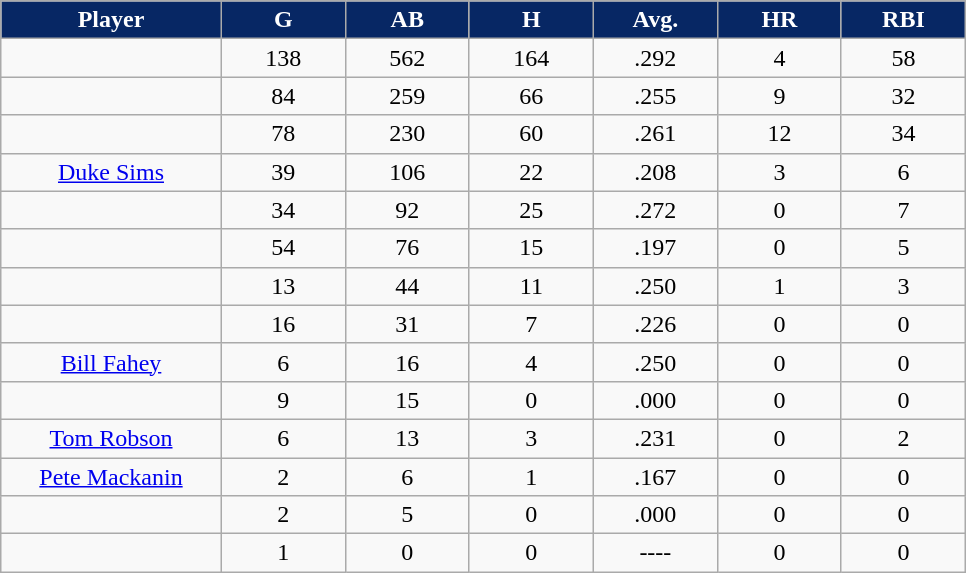<table class="wikitable sortable">
<tr>
<th style="background:#072764;color:white;" width="16%">Player</th>
<th style="background:#072764;color:white;" width="9%">G</th>
<th style="background:#072764;color:white;" width="9%">AB</th>
<th style="background:#072764;color:white;" width="9%">H</th>
<th style="background:#072764;color:white;" width="9%">Avg.</th>
<th style="background:#072764;color:white;" width="9%">HR</th>
<th style="background:#072764;color:white;" width="9%">RBI</th>
</tr>
<tr align="center">
<td></td>
<td>138</td>
<td>562</td>
<td>164</td>
<td>.292</td>
<td>4</td>
<td>58</td>
</tr>
<tr align="center">
<td></td>
<td>84</td>
<td>259</td>
<td>66</td>
<td>.255</td>
<td>9</td>
<td>32</td>
</tr>
<tr align="center">
<td></td>
<td>78</td>
<td>230</td>
<td>60</td>
<td>.261</td>
<td>12</td>
<td>34</td>
</tr>
<tr align="center">
<td><a href='#'>Duke Sims</a></td>
<td>39</td>
<td>106</td>
<td>22</td>
<td>.208</td>
<td>3</td>
<td>6</td>
</tr>
<tr align="center">
<td></td>
<td>34</td>
<td>92</td>
<td>25</td>
<td>.272</td>
<td>0</td>
<td>7</td>
</tr>
<tr align="center">
<td></td>
<td>54</td>
<td>76</td>
<td>15</td>
<td>.197</td>
<td>0</td>
<td>5</td>
</tr>
<tr align="center">
<td></td>
<td>13</td>
<td>44</td>
<td>11</td>
<td>.250</td>
<td>1</td>
<td>3</td>
</tr>
<tr align="center">
<td></td>
<td>16</td>
<td>31</td>
<td>7</td>
<td>.226</td>
<td>0</td>
<td>0</td>
</tr>
<tr align="center">
<td><a href='#'>Bill Fahey</a></td>
<td>6</td>
<td>16</td>
<td>4</td>
<td>.250</td>
<td>0</td>
<td>0</td>
</tr>
<tr align="center">
<td></td>
<td>9</td>
<td>15</td>
<td>0</td>
<td>.000</td>
<td>0</td>
<td>0</td>
</tr>
<tr align="center">
<td><a href='#'>Tom Robson</a></td>
<td>6</td>
<td>13</td>
<td>3</td>
<td>.231</td>
<td>0</td>
<td>2</td>
</tr>
<tr align="center">
<td><a href='#'>Pete Mackanin</a></td>
<td>2</td>
<td>6</td>
<td>1</td>
<td>.167</td>
<td>0</td>
<td>0</td>
</tr>
<tr align="center">
<td></td>
<td>2</td>
<td>5</td>
<td>0</td>
<td>.000</td>
<td>0</td>
<td>0</td>
</tr>
<tr align="center">
<td></td>
<td>1</td>
<td>0</td>
<td>0</td>
<td>----</td>
<td>0</td>
<td>0</td>
</tr>
</table>
